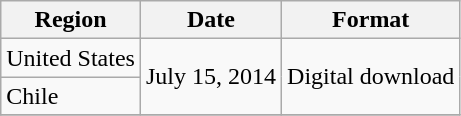<table class="wikitable">
<tr>
<th>Region</th>
<th>Date</th>
<th>Format</th>
</tr>
<tr>
<td>United States</td>
<td rowspan="2">July 15, 2014</td>
<td rowspan="2">Digital download</td>
</tr>
<tr>
<td>Chile</td>
</tr>
<tr>
</tr>
</table>
